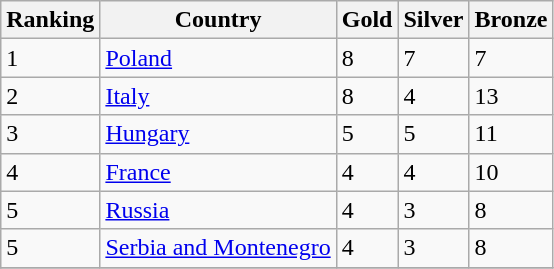<table class="wikitable">
<tr>
<th>Ranking</th>
<th>Country</th>
<th>Gold </th>
<th>Silver </th>
<th>Bronze </th>
</tr>
<tr>
<td>1</td>
<td> <a href='#'>Poland</a></td>
<td>8</td>
<td>7</td>
<td>7</td>
</tr>
<tr>
<td>2</td>
<td> <a href='#'>Italy</a></td>
<td>8</td>
<td>4</td>
<td>13</td>
</tr>
<tr>
<td>3</td>
<td> <a href='#'>Hungary</a></td>
<td>5</td>
<td>5</td>
<td>11</td>
</tr>
<tr>
<td>4</td>
<td> <a href='#'>France</a></td>
<td>4</td>
<td>4</td>
<td>10</td>
</tr>
<tr>
<td>5</td>
<td> <a href='#'>Russia</a></td>
<td>4</td>
<td>3</td>
<td>8</td>
</tr>
<tr>
<td>5</td>
<td> <a href='#'>Serbia and Montenegro</a></td>
<td>4</td>
<td>3</td>
<td>8</td>
</tr>
<tr>
</tr>
</table>
